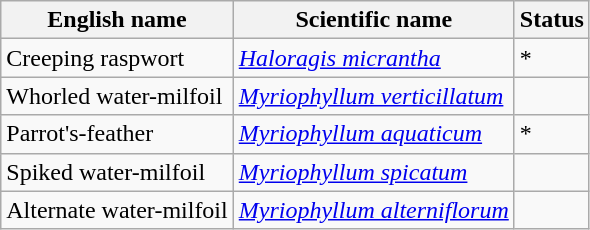<table class="wikitable" |>
<tr>
<th>English name</th>
<th>Scientific name</th>
<th>Status</th>
</tr>
<tr>
<td>Creeping raspwort</td>
<td><em><a href='#'>Haloragis micrantha</a></em></td>
<td>*</td>
</tr>
<tr>
<td>Whorled water-milfoil</td>
<td><em><a href='#'>Myriophyllum verticillatum</a></em></td>
<td></td>
</tr>
<tr>
<td>Parrot's-feather</td>
<td><em><a href='#'>Myriophyllum aquaticum</a></em></td>
<td>*</td>
</tr>
<tr>
<td>Spiked water-milfoil</td>
<td><em><a href='#'>Myriophyllum spicatum</a></em></td>
<td></td>
</tr>
<tr>
<td>Alternate water-milfoil</td>
<td><em><a href='#'>Myriophyllum alterniflorum</a></em></td>
<td></td>
</tr>
</table>
